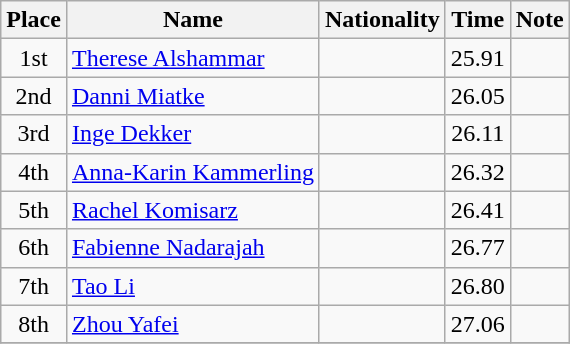<table class="wikitable" style="text-align:center">
<tr>
<th>Place</th>
<th>Name</th>
<th>Nationality</th>
<th>Time</th>
<th>Note</th>
</tr>
<tr>
<td>1st</td>
<td align=left><a href='#'>Therese Alshammar</a></td>
<td align=left></td>
<td>25.91</td>
<td></td>
</tr>
<tr>
<td>2nd</td>
<td align=left><a href='#'>Danni Miatke</a></td>
<td align=left></td>
<td>26.05</td>
<td></td>
</tr>
<tr>
<td>3rd</td>
<td align=left><a href='#'>Inge Dekker</a></td>
<td align=left></td>
<td>26.11</td>
<td></td>
</tr>
<tr>
<td>4th</td>
<td align=left><a href='#'>Anna-Karin Kammerling</a></td>
<td align=left></td>
<td>26.32</td>
<td></td>
</tr>
<tr>
<td>5th</td>
<td align=left><a href='#'>Rachel Komisarz</a></td>
<td align=left></td>
<td>26.41</td>
<td></td>
</tr>
<tr>
<td>6th</td>
<td align=left><a href='#'>Fabienne Nadarajah</a></td>
<td align=left></td>
<td>26.77</td>
<td></td>
</tr>
<tr>
<td>7th</td>
<td align=left><a href='#'>Tao Li</a></td>
<td align=left></td>
<td>26.80</td>
<td></td>
</tr>
<tr>
<td>8th</td>
<td align=left><a href='#'>Zhou Yafei</a></td>
<td align=left></td>
<td>27.06</td>
<td></td>
</tr>
<tr>
</tr>
</table>
